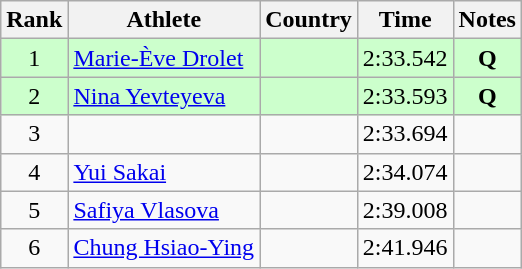<table class="wikitable sortable" style="text-align:center">
<tr>
<th>Rank</th>
<th>Athlete</th>
<th>Country</th>
<th>Time</th>
<th>Notes</th>
</tr>
<tr bgcolor="#ccffcc">
<td>1</td>
<td align=left><a href='#'>Marie-Ève Drolet</a></td>
<td align=left></td>
<td>2:33.542</td>
<td><strong>Q</strong></td>
</tr>
<tr bgcolor="#ccffcc">
<td>2</td>
<td align=left><a href='#'>Nina Yevteyeva</a></td>
<td align=left></td>
<td>2:33.593</td>
<td><strong>Q</strong></td>
</tr>
<tr>
<td>3</td>
<td align=left></td>
<td align=left></td>
<td>2:33.694</td>
<td></td>
</tr>
<tr>
<td>4</td>
<td align=left><a href='#'>Yui Sakai</a></td>
<td align=left></td>
<td>2:34.074</td>
<td></td>
</tr>
<tr>
<td>5</td>
<td align=left><a href='#'>Safiya Vlasova</a></td>
<td align=left></td>
<td>2:39.008</td>
<td></td>
</tr>
<tr>
<td>6</td>
<td align=left><a href='#'>Chung Hsiao-Ying</a></td>
<td align=left></td>
<td>2:41.946</td>
<td></td>
</tr>
</table>
